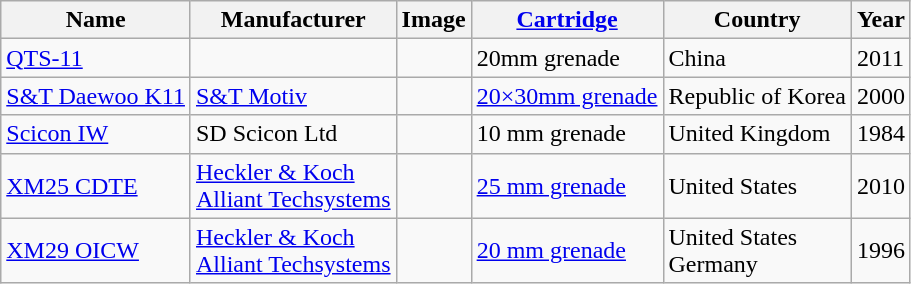<table class="wikitable sortable">
<tr>
<th>Name</th>
<th>Manufacturer</th>
<th class="unsortable">Image</th>
<th><a href='#'>Cartridge</a></th>
<th>Country</th>
<th>Year</th>
</tr>
<tr>
<td><a href='#'>QTS-11</a></td>
<td></td>
<td></td>
<td>20mm grenade</td>
<td>China</td>
<td>2011</td>
</tr>
<tr>
<td><a href='#'>S&T Daewoo K11</a></td>
<td><a href='#'>S&T Motiv</a></td>
<td></td>
<td><a href='#'>20×30mm grenade</a></td>
<td>Republic of Korea</td>
<td>2000</td>
</tr>
<tr>
<td><a href='#'>Scicon IW</a></td>
<td>SD Scicon Ltd</td>
<td></td>
<td>10 mm grenade</td>
<td>United Kingdom</td>
<td>1984</td>
</tr>
<tr>
<td><a href='#'>XM25 CDTE</a></td>
<td><a href='#'>Heckler & Koch</a><br><a href='#'>Alliant Techsystems</a></td>
<td></td>
<td><a href='#'>25 mm grenade</a></td>
<td>United States</td>
<td>2010</td>
</tr>
<tr>
<td><a href='#'>XM29 OICW</a></td>
<td><a href='#'>Heckler & Koch</a><br><a href='#'>Alliant Techsystems</a></td>
<td></td>
<td><a href='#'>20 mm grenade</a></td>
<td>United States<br>Germany</td>
<td>1996</td>
</tr>
</table>
